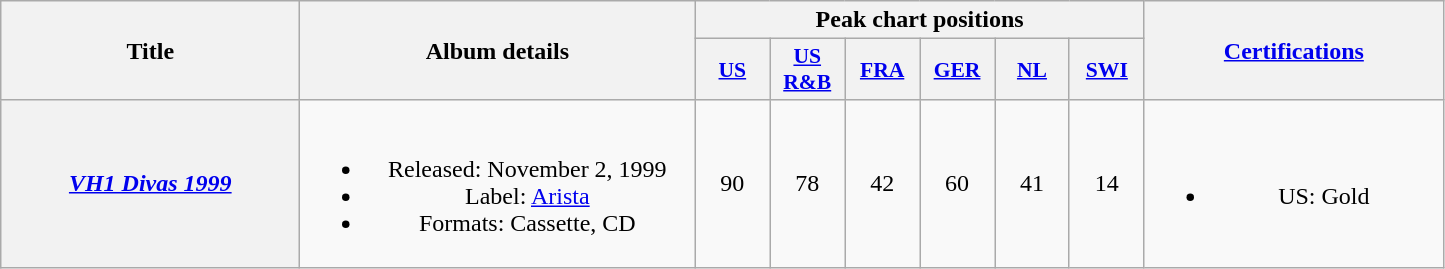<table class="wikitable plainrowheaders" style="text-align:center;">
<tr>
<th scope="col" rowspan="2" style="width:12em;">Title</th>
<th scope="col" rowspan="2" style="width:16em;">Album details</th>
<th scope="col" colspan="6">Peak chart positions</th>
<th scope="col" rowspan="2" style="width:12em;"><a href='#'>Certifications</a></th>
</tr>
<tr>
<th scope="col" style="width:3em;font-size:90%;"><a href='#'>US</a><br></th>
<th scope="col" style="width:3em;font-size:90%;"><a href='#'>US R&B</a><br></th>
<th scope="col" style="width:3em;font-size:90%;"><a href='#'>FRA</a><br></th>
<th scope="col" style="width:3em;font-size:90%;"><a href='#'>GER</a><br></th>
<th scope="col" style="width:3em;font-size:90%;"><a href='#'>NL</a><br></th>
<th scope="col" style="width:3em;font-size:90%;"><a href='#'>SWI</a><br></th>
</tr>
<tr>
<th scope="row"><em><a href='#'>VH1 Divas 1999</a></em></th>
<td><br><ul><li>Released: November 2, 1999</li><li>Label: <a href='#'>Arista</a></li><li>Formats: Cassette, CD</li></ul></td>
<td>90</td>
<td>78</td>
<td>42</td>
<td>60</td>
<td>41</td>
<td>14</td>
<td><br><ul><li>US: Gold</li></ul></td>
</tr>
</table>
